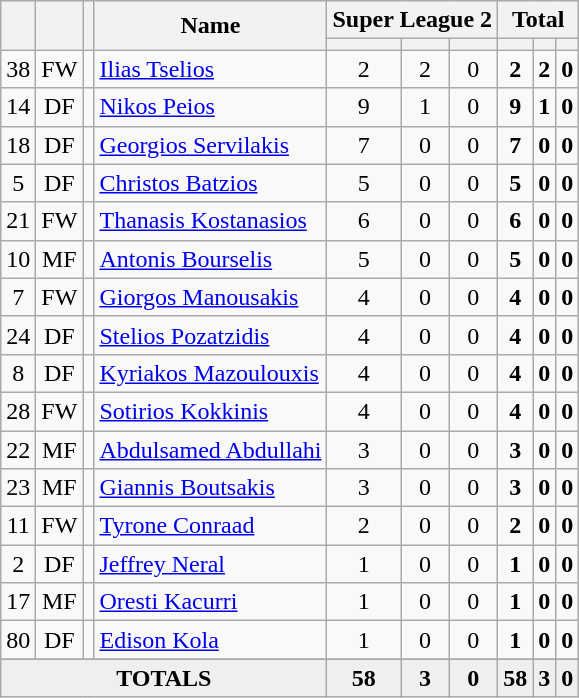<table class="wikitable sortable" style="text-align:center">
<tr>
<th rowspan=2></th>
<th rowspan=2></th>
<th rowspan=2></th>
<th rowspan=2>Name</th>
<th colspan=3>Super League 2</th>
<th colspan=3>Total</th>
</tr>
<tr>
<th></th>
<th></th>
<th></th>
<th></th>
<th></th>
<th></th>
</tr>
<tr>
<td>38</td>
<td>FW</td>
<td></td>
<td align="left"><a href='#'>Ilias Tselios</a></td>
<td>2</td>
<td>2</td>
<td>0</td>
<td><strong>2</strong></td>
<td><strong>2</strong></td>
<td><strong>0</strong></td>
</tr>
<tr>
<td>14</td>
<td>DF</td>
<td></td>
<td align="left"><a href='#'>Nikos Peios</a></td>
<td>9</td>
<td>1</td>
<td>0</td>
<td><strong>9</strong></td>
<td><strong>1</strong></td>
<td><strong>0</strong></td>
</tr>
<tr>
<td>18</td>
<td>DF</td>
<td></td>
<td align="left"><a href='#'>Georgios Servilakis</a></td>
<td>7</td>
<td>0</td>
<td>0</td>
<td><strong>7</strong></td>
<td><strong>0</strong></td>
<td><strong>0</strong></td>
</tr>
<tr>
<td>5</td>
<td>DF</td>
<td></td>
<td align="left"><a href='#'>Christos Batzios</a></td>
<td>5</td>
<td>0</td>
<td>0</td>
<td><strong>5</strong></td>
<td><strong>0</strong></td>
<td><strong>0</strong></td>
</tr>
<tr>
<td>21</td>
<td>FW</td>
<td></td>
<td align="left"><a href='#'>Thanasis Kostanasios</a></td>
<td>6</td>
<td>0</td>
<td>0</td>
<td><strong>6</strong></td>
<td><strong>0</strong></td>
<td><strong>0</strong></td>
</tr>
<tr>
<td>10</td>
<td>MF</td>
<td></td>
<td align="left"><a href='#'>Antonis Bourselis</a></td>
<td>5</td>
<td>0</td>
<td>0</td>
<td><strong>5</strong></td>
<td><strong>0</strong></td>
<td><strong>0</strong></td>
</tr>
<tr>
<td>7</td>
<td>FW</td>
<td></td>
<td align="left"><a href='#'>Giorgos Manousakis</a></td>
<td>4</td>
<td>0</td>
<td>0</td>
<td><strong>4</strong></td>
<td><strong>0</strong></td>
<td><strong>0</strong></td>
</tr>
<tr>
<td>24</td>
<td>DF</td>
<td></td>
<td align="left"><a href='#'>Stelios Pozatzidis</a></td>
<td>4</td>
<td>0</td>
<td>0</td>
<td><strong>4</strong></td>
<td><strong>0</strong></td>
<td><strong>0</strong></td>
</tr>
<tr>
<td>8</td>
<td>DF</td>
<td></td>
<td align="left"><a href='#'>Kyriakos Mazoulouxis</a></td>
<td>4</td>
<td>0</td>
<td>0</td>
<td><strong>4</strong></td>
<td><strong>0</strong></td>
<td><strong>0</strong></td>
</tr>
<tr>
<td>28</td>
<td>FW</td>
<td></td>
<td align="left"><a href='#'>Sotirios Kokkinis</a></td>
<td>4</td>
<td>0</td>
<td>0</td>
<td><strong>4</strong></td>
<td><strong>0</strong></td>
<td><strong>0</strong></td>
</tr>
<tr>
<td>22</td>
<td>MF</td>
<td></td>
<td align="left"><a href='#'>Abdulsamed Abdullahi</a></td>
<td>3</td>
<td>0</td>
<td>0</td>
<td><strong>3</strong></td>
<td><strong>0</strong></td>
<td><strong>0</strong></td>
</tr>
<tr>
<td>23</td>
<td>MF</td>
<td></td>
<td align="left"><a href='#'>Giannis Boutsakis</a></td>
<td>3</td>
<td>0</td>
<td>0</td>
<td><strong>3</strong></td>
<td><strong>0</strong></td>
<td><strong>0</strong></td>
</tr>
<tr>
<td>11</td>
<td>FW</td>
<td></td>
<td align="left"><a href='#'>Tyrone Conraad</a></td>
<td>2</td>
<td>0</td>
<td>0</td>
<td><strong>2</strong></td>
<td><strong>0</strong></td>
<td><strong>0</strong></td>
</tr>
<tr>
<td>2</td>
<td>DF</td>
<td></td>
<td align="left"><a href='#'>Jeffrey Neral</a></td>
<td>1</td>
<td>0</td>
<td>0</td>
<td><strong>1</strong></td>
<td><strong>0</strong></td>
<td><strong>0</strong></td>
</tr>
<tr>
<td>17</td>
<td>MF</td>
<td></td>
<td align="left"><a href='#'>Oresti Kacurri</a></td>
<td>1</td>
<td>0</td>
<td>0</td>
<td><strong>1</strong></td>
<td><strong>0</strong></td>
<td><strong>0</strong></td>
</tr>
<tr>
<td>80</td>
<td>DF</td>
<td></td>
<td align="left"><a href='#'>Edison Kola</a></td>
<td>1</td>
<td>0</td>
<td>0</td>
<td><strong>1</strong></td>
<td><strong>0</strong></td>
<td><strong>0</strong></td>
</tr>
<tr>
</tr>
<tr bgcolor="#EFEFEF">
<td colspan=4><strong>TOTALS</strong></td>
<td><strong>58</strong></td>
<td><strong>3</strong></td>
<td><strong>0</strong></td>
<td><strong>58</strong></td>
<td><strong>3</strong></td>
<td><strong>0</strong></td>
</tr>
</table>
